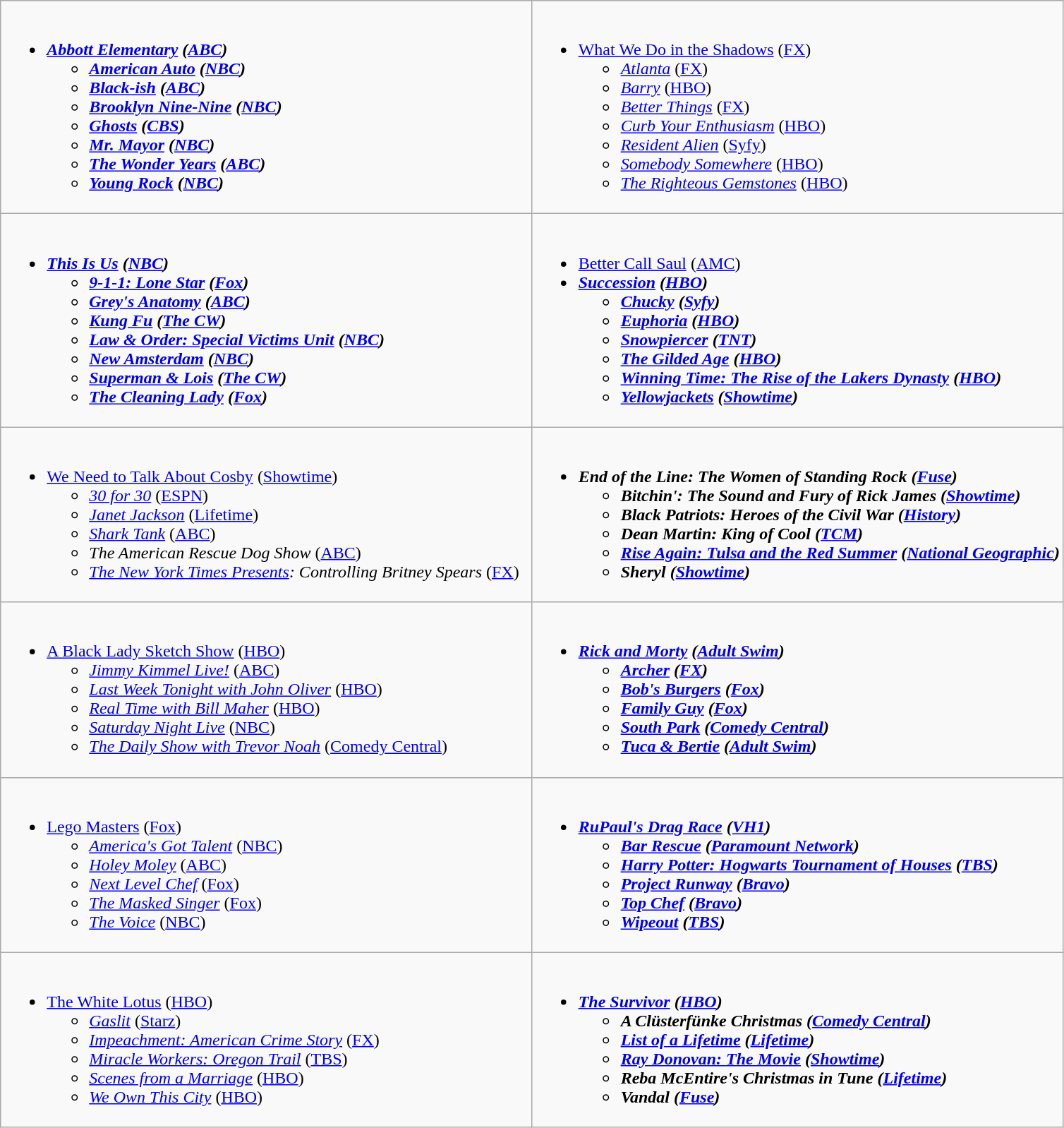<table class="wikitable">
<tr>
<td valign="top" width="50%"><br><ul><li><strong><em><a href='#'>Abbott Elementary</a><em> (<a href='#'>ABC</a>)<strong><ul><li></em><a href='#'>American Auto</a><em> (<a href='#'>NBC</a>)</li><li></em><a href='#'>Black-ish</a><em> (<a href='#'>ABC</a>)</li><li></em><a href='#'>Brooklyn Nine-Nine</a><em> (<a href='#'>NBC</a>)</li><li></em><a href='#'>Ghosts</a><em> (<a href='#'>CBS</a>)</li><li></em><a href='#'>Mr. Mayor</a><em> (<a href='#'>NBC</a>)</li><li></em><a href='#'>The Wonder Years</a><em> (<a href='#'>ABC</a>)</li><li></em><a href='#'>Young Rock</a><em> (<a href='#'>NBC</a>)</li></ul></li></ul></td>
<td valign="top" width="50%"><br><ul><li></em></strong><a href='#'>What We Do in the Shadows</a></em> (<a href='#'>FX</a>)</strong><ul><li><em><a href='#'>Atlanta</a></em> (<a href='#'>FX</a>)</li><li><em><a href='#'>Barry</a></em> (<a href='#'>HBO</a>)</li><li><em><a href='#'>Better Things</a></em> (<a href='#'>FX</a>)</li><li><em><a href='#'>Curb Your Enthusiasm</a></em> (<a href='#'>HBO</a>)</li><li><em><a href='#'>Resident Alien</a></em> (<a href='#'>Syfy</a>)</li><li><em><a href='#'>Somebody Somewhere</a></em> (<a href='#'>HBO</a>)</li><li><em><a href='#'>The Righteous Gemstones</a></em> (<a href='#'>HBO</a>)</li></ul></li></ul></td>
</tr>
<tr>
<td valign="top" width="50%"><br><ul><li><strong><em><a href='#'>This Is Us</a><em> (<a href='#'>NBC</a>)<strong><ul><li></em><a href='#'>9-1-1: Lone Star</a><em> (<a href='#'>Fox</a>)</li><li></em><a href='#'>Grey's Anatomy</a><em> (<a href='#'>ABC</a>)</li><li></em><a href='#'>Kung Fu</a><em> (<a href='#'>The CW</a>)</li><li></em><a href='#'>Law & Order: Special Victims Unit</a><em> (<a href='#'>NBC</a>)</li><li></em><a href='#'>New Amsterdam</a><em> (<a href='#'>NBC</a>)</li><li></em><a href='#'>Superman & Lois</a><em> (<a href='#'>The CW</a>)</li><li></em><a href='#'>The Cleaning Lady</a><em> (<a href='#'>Fox</a>)</li></ul></li></ul></td>
<td valign="top" width="50%"><br><ul><li></em></strong><a href='#'>Better Call Saul</a></em> (<a href='#'>AMC</a>)</strong></li><li><strong><em><a href='#'>Succession</a><em> (<a href='#'>HBO</a>)<strong><ul><li></em><a href='#'>Chucky</a><em> (<a href='#'>Syfy</a>)</li><li></em><a href='#'>Euphoria</a><em> (<a href='#'>HBO</a>)</li><li></em><a href='#'>Snowpiercer</a><em> (<a href='#'>TNT</a>)</li><li></em><a href='#'>The Gilded Age</a><em> (<a href='#'>HBO</a>)</li><li></em><a href='#'>Winning Time: The Rise of the Lakers Dynasty</a><em> (<a href='#'>HBO</a>)</li><li></em><a href='#'>Yellowjackets</a><em> (<a href='#'>Showtime</a>)</li></ul></li></ul></td>
</tr>
<tr>
<td valign="top" width="50%"><br><ul><li></em></strong><a href='#'>We Need to Talk About Cosby</a></em> (<a href='#'>Showtime</a>)</strong><ul><li><em><a href='#'>30 for 30</a></em> (<a href='#'>ESPN</a>)</li><li><em><a href='#'>Janet Jackson</a></em> (<a href='#'>Lifetime</a>)</li><li><em><a href='#'>Shark Tank</a></em> (<a href='#'>ABC</a>)</li><li><em>The American Rescue Dog Show</em> (<a href='#'>ABC</a>)</li><li><em><a href='#'>The New York Times Presents</a>: Controlling Britney Spears</em> (<a href='#'>FX</a>)</li></ul></li></ul></td>
<td valign="top" width="50%"><br><ul><li><strong><em>End of the Line: The Women of Standing Rock<em> (<a href='#'>Fuse</a>)<strong><ul><li></em>Bitchin': The Sound and Fury of Rick James<em> (<a href='#'>Showtime</a>)</li><li></em>Black Patriots: Heroes of the Civil War<em> (<a href='#'>History</a>)</li><li></em>Dean Martin: King of Cool<em> (<a href='#'>TCM</a>)</li><li></em><a href='#'>Rise Again: Tulsa and the Red Summer</a><em> (<a href='#'>National Geographic</a>)</li><li></em>Sheryl<em> (<a href='#'>Showtime</a>)</li></ul></li></ul></td>
</tr>
<tr>
<td valign="top" width="50%"><br><ul><li></em></strong><a href='#'>A Black Lady Sketch Show</a></em> (<a href='#'>HBO</a>)</strong><ul><li><em><a href='#'>Jimmy Kimmel Live!</a></em> (<a href='#'>ABC</a>)</li><li><em><a href='#'>Last Week Tonight with John Oliver</a></em> (<a href='#'>HBO</a>)</li><li><em><a href='#'>Real Time with Bill Maher</a></em> (<a href='#'>HBO</a>)</li><li><em><a href='#'>Saturday Night Live</a></em> (<a href='#'>NBC</a>)</li><li><em><a href='#'>The Daily Show with Trevor Noah</a></em> (<a href='#'>Comedy Central</a>)</li></ul></li></ul></td>
<td valign="top" width="50%"><br><ul><li><strong><em><a href='#'>Rick and Morty</a><em> (<a href='#'>Adult Swim</a>)<strong><ul><li></em><a href='#'>Archer</a><em> (<a href='#'>FX</a>)</li><li></em><a href='#'>Bob's Burgers</a><em> (<a href='#'>Fox</a>)</li><li></em><a href='#'>Family Guy</a><em> (<a href='#'>Fox</a>)</li><li></em><a href='#'>South Park</a><em> (<a href='#'>Comedy Central</a>)</li><li></em><a href='#'>Tuca & Bertie</a><em> (<a href='#'>Adult Swim</a>)</li></ul></li></ul></td>
</tr>
<tr>
<td valign="top" width="50%"><br><ul><li></em></strong><a href='#'>Lego Masters</a></em> (<a href='#'>Fox</a>)</strong><ul><li><em><a href='#'>America's Got Talent</a></em> (<a href='#'>NBC</a>)</li><li><em><a href='#'>Holey Moley</a></em> (<a href='#'>ABC</a>)</li><li><em><a href='#'>Next Level Chef</a></em> (<a href='#'>Fox</a>)</li><li><em><a href='#'>The Masked Singer</a></em> (<a href='#'>Fox</a>)</li><li><em><a href='#'>The Voice</a></em> (<a href='#'>NBC</a>)</li></ul></li></ul></td>
<td valign="top" width="50%"><br><ul><li><strong><em><a href='#'>RuPaul's Drag Race</a><em> (<a href='#'>VH1</a>)<strong><ul><li></em><a href='#'>Bar Rescue</a><em> (<a href='#'>Paramount Network</a>)</li><li></em><a href='#'>Harry Potter: Hogwarts Tournament of Houses</a><em> (<a href='#'>TBS</a>)</li><li></em><a href='#'>Project Runway</a><em> (<a href='#'>Bravo</a>)</li><li></em><a href='#'>Top Chef</a><em> (<a href='#'>Bravo</a>)</li><li></em><a href='#'>Wipeout</a><em> (<a href='#'>TBS</a>)</li></ul></li></ul></td>
</tr>
<tr>
<td valign="top" width="50%"><br><ul><li></em></strong><a href='#'>The White Lotus</a></em> (<a href='#'>HBO</a>)</strong><ul><li><em><a href='#'>Gaslit</a></em> (<a href='#'>Starz</a>)</li><li><em><a href='#'>Impeachment: American Crime Story</a></em> (<a href='#'>FX</a>)</li><li><em><a href='#'>Miracle Workers: Oregon Trail</a></em> (<a href='#'>TBS</a>)</li><li><em><a href='#'>Scenes from a Marriage</a></em> (<a href='#'>HBO</a>)</li><li><em><a href='#'>We Own This City</a></em> (<a href='#'>HBO</a>)</li></ul></li></ul></td>
<td valign="top" width="50%"><br><ul><li><strong><em><a href='#'>The Survivor</a><em> (<a href='#'>HBO</a>)<strong><ul><li></em>A Clüsterfünke Christmas<em> (<a href='#'>Comedy Central</a>)</li><li></em><a href='#'>List of a Lifetime</a><em> (<a href='#'>Lifetime</a>)</li><li></em><a href='#'>Ray Donovan: The Movie</a><em> (<a href='#'>Showtime</a>)</li><li></em>Reba McEntire's Christmas in Tune<em> (<a href='#'>Lifetime</a>)</li><li></em>Vandal<em> (<a href='#'>Fuse</a>)</li></ul></li></ul></td>
</tr>
</table>
